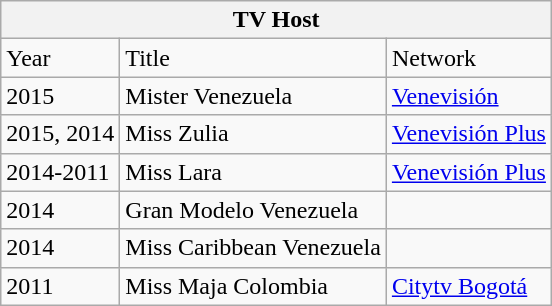<table class="wikitable">
<tr>
<th colspan="3">TV Host</th>
</tr>
<tr>
<td>Year</td>
<td>Title</td>
<td>Network</td>
</tr>
<tr>
<td>2015</td>
<td>Mister Venezuela</td>
<td><a href='#'>Venevisión</a></td>
</tr>
<tr>
<td>2015, 2014</td>
<td>Miss Zulia</td>
<td><a href='#'>Venevisión Plus</a></td>
</tr>
<tr>
<td>2014-2011</td>
<td>Miss Lara</td>
<td><a href='#'>Venevisión Plus</a></td>
</tr>
<tr>
<td>2014</td>
<td>Gran Modelo Venezuela</td>
<td></td>
</tr>
<tr>
<td>2014</td>
<td>Miss Caribbean Venezuela</td>
<td></td>
</tr>
<tr>
<td>2011</td>
<td>Miss Maja Colombia</td>
<td><a href='#'>Citytv Bogotá</a></td>
</tr>
</table>
